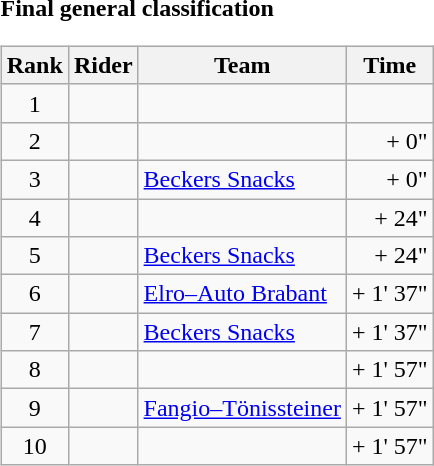<table>
<tr>
<td><strong>Final general classification</strong><br><table class="wikitable">
<tr>
<th scope="col">Rank</th>
<th scope="col">Rider</th>
<th scope="col">Team</th>
<th scope="col">Time</th>
</tr>
<tr>
<td style="text-align:center;">1</td>
<td></td>
<td></td>
<td style="text-align:right;"></td>
</tr>
<tr>
<td style="text-align:center;">2</td>
<td></td>
<td></td>
<td style="text-align:right;">+ 0"</td>
</tr>
<tr>
<td style="text-align:center;">3</td>
<td></td>
<td><a href='#'>Beckers Snacks</a></td>
<td style="text-align:right;">+ 0"</td>
</tr>
<tr>
<td style="text-align:center;">4</td>
<td></td>
<td></td>
<td style="text-align:right;">+ 24"</td>
</tr>
<tr>
<td style="text-align:center;">5</td>
<td></td>
<td><a href='#'>Beckers Snacks</a></td>
<td style="text-align:right;">+ 24"</td>
</tr>
<tr>
<td style="text-align:center;">6</td>
<td></td>
<td><a href='#'>Elro–Auto Brabant</a></td>
<td style="text-align:right;">+ 1' 37"</td>
</tr>
<tr>
<td style="text-align:center;">7</td>
<td></td>
<td><a href='#'>Beckers Snacks</a></td>
<td style="text-align:right;">+ 1' 37"</td>
</tr>
<tr>
<td style="text-align:center;">8</td>
<td></td>
<td></td>
<td style="text-align:right;">+ 1' 57"</td>
</tr>
<tr>
<td style="text-align:center;">9</td>
<td></td>
<td><a href='#'>Fangio–Tönissteiner</a></td>
<td style="text-align:right;">+ 1' 57"</td>
</tr>
<tr>
<td style="text-align:center;">10</td>
<td></td>
<td></td>
<td style="text-align:right;">+ 1' 57"</td>
</tr>
</table>
</td>
</tr>
</table>
